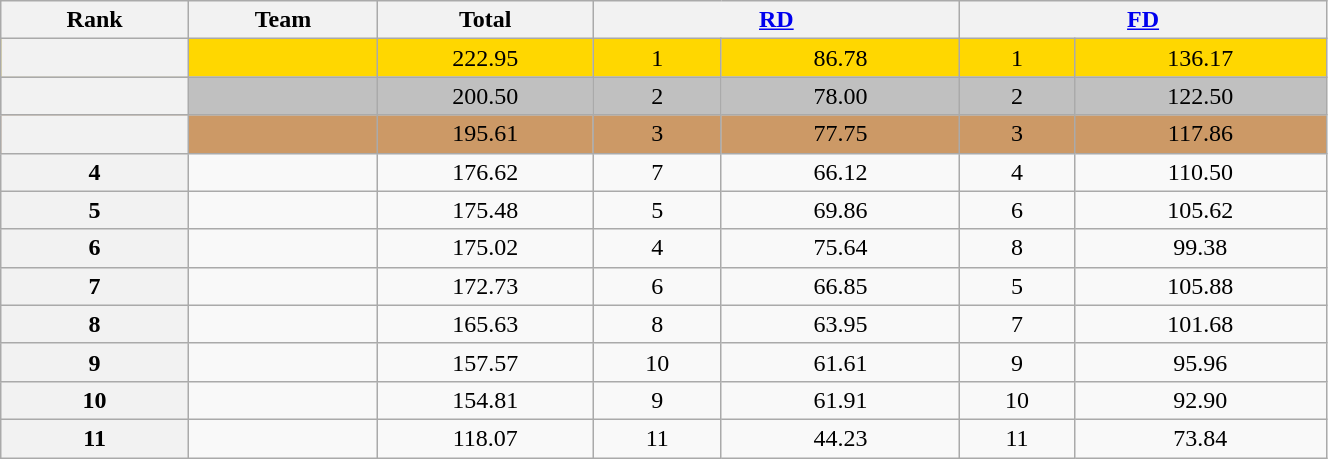<table class="wikitable sortable" style="text-align:center; width:70%">
<tr>
<th scope="col">Rank</th>
<th scope="col">Team</th>
<th scope="col">Total</th>
<th scope="col" colspan="2" width="80px"><a href='#'>RD</a></th>
<th scope="col" colspan="2" width="80px"><a href='#'>FD</a></th>
</tr>
<tr bgcolor="gold">
<th scope="row"></th>
<td align="left"></td>
<td>222.95</td>
<td>1</td>
<td>86.78</td>
<td>1</td>
<td>136.17</td>
</tr>
<tr bgcolor="silver">
<th scope="row"></th>
<td align="left"></td>
<td>200.50</td>
<td>2</td>
<td>78.00</td>
<td>2</td>
<td>122.50</td>
</tr>
<tr bgcolor="cc9966">
<th scope="row"></th>
<td align="left"></td>
<td>195.61</td>
<td>3</td>
<td>77.75</td>
<td>3</td>
<td>117.86</td>
</tr>
<tr>
<th scope="row">4</th>
<td align="left"></td>
<td>176.62</td>
<td>7</td>
<td>66.12</td>
<td>4</td>
<td>110.50</td>
</tr>
<tr>
<th scope="row">5</th>
<td align="left"></td>
<td>175.48</td>
<td>5</td>
<td>69.86</td>
<td>6</td>
<td>105.62</td>
</tr>
<tr>
<th scope="row">6</th>
<td align="left"></td>
<td>175.02</td>
<td>4</td>
<td>75.64</td>
<td>8</td>
<td>99.38</td>
</tr>
<tr>
<th scope="row">7</th>
<td align="left"></td>
<td>172.73</td>
<td>6</td>
<td>66.85</td>
<td>5</td>
<td>105.88</td>
</tr>
<tr>
<th scope="row">8</th>
<td align="left"></td>
<td>165.63</td>
<td>8</td>
<td>63.95</td>
<td>7</td>
<td>101.68</td>
</tr>
<tr>
<th scope="row">9</th>
<td align="left"></td>
<td>157.57</td>
<td>10</td>
<td>61.61</td>
<td>9</td>
<td>95.96</td>
</tr>
<tr>
<th scope="row">10</th>
<td align="left"></td>
<td>154.81</td>
<td>9</td>
<td>61.91</td>
<td>10</td>
<td>92.90</td>
</tr>
<tr>
<th scope="row">11</th>
<td align="left"></td>
<td>118.07</td>
<td>11</td>
<td>44.23</td>
<td>11</td>
<td>73.84</td>
</tr>
</table>
